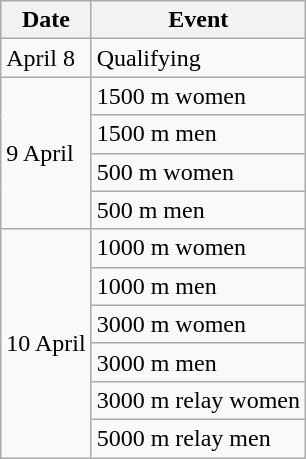<table class="wikitable" border="1">
<tr>
<th>Date</th>
<th>Event</th>
</tr>
<tr>
<td>April 8</td>
<td>Qualifying</td>
</tr>
<tr>
<td rowspan=4>9 April</td>
<td>1500 m women</td>
</tr>
<tr>
<td>1500 m men</td>
</tr>
<tr>
<td>500 m women</td>
</tr>
<tr>
<td>500 m men</td>
</tr>
<tr>
<td rowspan=6>10 April</td>
<td>1000 m women</td>
</tr>
<tr>
<td>1000 m men</td>
</tr>
<tr>
<td>3000 m women</td>
</tr>
<tr>
<td>3000 m men</td>
</tr>
<tr>
<td>3000 m relay women</td>
</tr>
<tr>
<td>5000 m relay men</td>
</tr>
</table>
